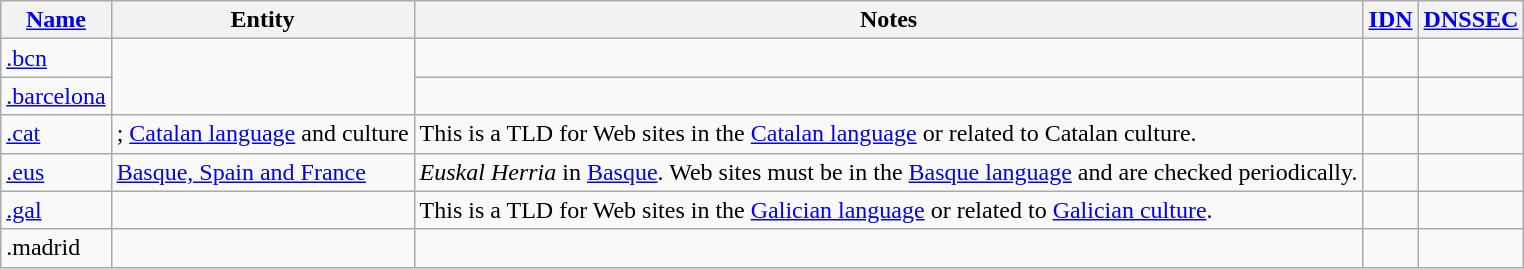<table class="wikitable sortable">
<tr>
<th><a href='#'>Name</a></th>
<th>Entity</th>
<th>Notes</th>
<th><a href='#'>IDN</a></th>
<th><a href='#'>DNSSEC</a></th>
</tr>
<tr valign="top">
<td><a href='#'>.bcn</a></td>
<td rowspan="2"></td>
<td></td>
<td></td>
<td></td>
</tr>
<tr valign="top">
<td><a href='#'>.barcelona</a></td>
<td></td>
<td></td>
<td></td>
</tr>
<tr>
<td><a href='#'>.cat</a></td>
<td>; <a href='#'>Catalan language</a> and culture</td>
<td>This is a TLD for Web sites in the <a href='#'>Catalan language</a> or related to Catalan culture.</td>
<td></td>
<td></td>
</tr>
<tr>
<td><a href='#'>.eus</a></td>
<td> <a href='#'>Basque, Spain and France</a></td>
<td><em>Euskal Herria</em> in <a href='#'>Basque</a>. Web sites must be in the <a href='#'>Basque language</a> and are checked periodically.</td>
<td></td>
<td></td>
</tr>
<tr>
<td><a href='#'>.gal</a></td>
<td></td>
<td>This is a TLD for Web sites in the <a href='#'>Galician language</a> or related to <a href='#'>Galician culture</a>.</td>
<td></td>
<td></td>
</tr>
<tr>
<td>.madrid</td>
<td></td>
<td></td>
<td></td>
<td></td>
</tr>
</table>
